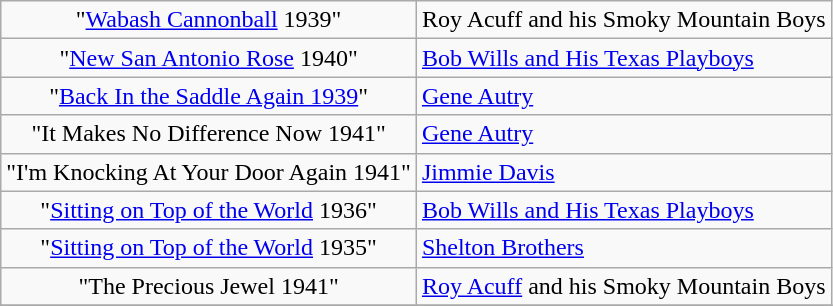<table class="wikitable">
<tr>
<td align="center">"<a href='#'>Wabash Cannonball</a> 1939"</td>
<td>Roy Acuff and his Smoky Mountain Boys</td>
</tr>
<tr>
<td align="center">"<a href='#'>New San Antonio Rose</a> 1940"</td>
<td><a href='#'>Bob Wills and His Texas Playboys</a></td>
</tr>
<tr>
<td align="center">"<a href='#'>Back In the Saddle Again 1939</a>"</td>
<td><a href='#'>Gene Autry</a></td>
</tr>
<tr>
<td align="center">"It Makes No Difference Now 1941"</td>
<td><a href='#'>Gene Autry</a></td>
</tr>
<tr>
<td align="center">"I'm Knocking At Your Door Again 1941"</td>
<td><a href='#'>Jimmie Davis</a></td>
</tr>
<tr>
<td align="center">"<a href='#'>Sitting on Top of the World</a> 1936"</td>
<td><a href='#'>Bob Wills and His Texas Playboys</a></td>
</tr>
<tr>
<td align="center">"<a href='#'>Sitting on Top of the World</a> 1935"</td>
<td><a href='#'>Shelton Brothers</a></td>
</tr>
<tr>
<td align="center">"The Precious Jewel 1941"</td>
<td><a href='#'>Roy Acuff</a> and his Smoky Mountain Boys</td>
</tr>
<tr>
</tr>
</table>
